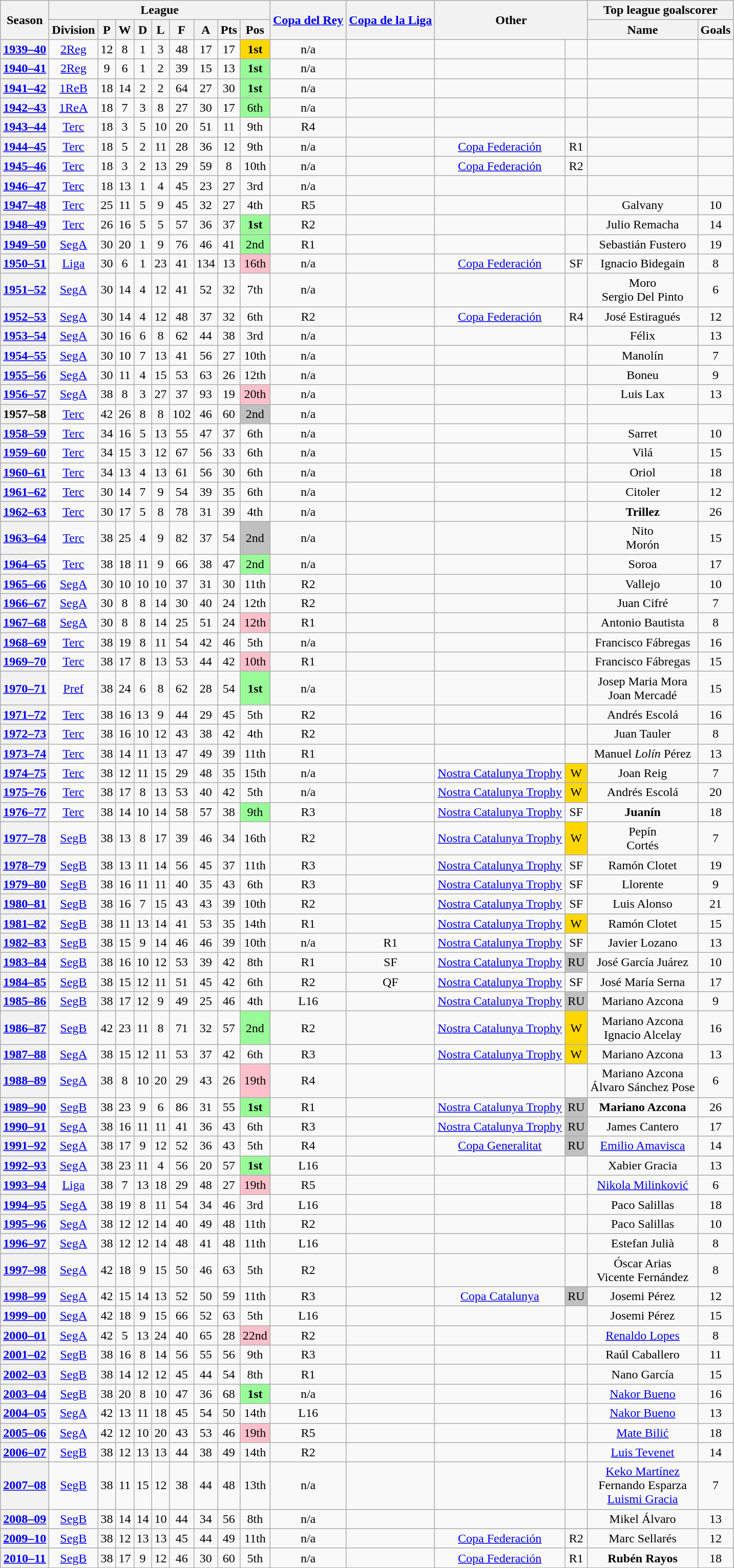<table class="wikitable" style="text-align: center">
<tr>
<th rowspan=2>Season</th>
<th colspan=9>League</th>
<th rowspan=2><a href='#'>Copa del Rey</a></th>
<th rowspan=2><a href='#'>Copa de la Liga</a></th>
<th rowspan=2 colspan=2>Other</th>
<th colspan=2>Top league goalscorer</th>
</tr>
<tr>
<th>Division</th>
<th>P</th>
<th>W</th>
<th>D</th>
<th>L</th>
<th>F</th>
<th>A</th>
<th>Pts</th>
<th>Pos</th>
<th>Name</th>
<th>Goals</th>
</tr>
<tr>
<th><a href='#'>1939–40</a></th>
<td><a href='#'>2Reg</a></td>
<td>12</td>
<td>8</td>
<td>1</td>
<td>3</td>
<td>48</td>
<td>17</td>
<td>17</td>
<td bgcolor=gold><strong>1st</strong></td>
<td>n/a</td>
<td></td>
<td></td>
<td></td>
<td></td>
<td></td>
</tr>
<tr>
<th><a href='#'>1940–41</a></th>
<td><a href='#'>2Reg</a></td>
<td>9</td>
<td>6</td>
<td>1</td>
<td>2</td>
<td>39</td>
<td>15</td>
<td>13</td>
<td bgcolor=PaleGreen><strong>1st</strong></td>
<td>n/a</td>
<td></td>
<td></td>
<td></td>
<td></td>
<td></td>
</tr>
<tr>
<th><a href='#'>1941–42</a></th>
<td><a href='#'>1ReB</a></td>
<td>18</td>
<td>14</td>
<td>2</td>
<td>2</td>
<td>64</td>
<td>27</td>
<td>30</td>
<td bgcolor=PaleGreen><strong>1st</strong></td>
<td>n/a</td>
<td></td>
<td></td>
<td></td>
<td></td>
<td></td>
</tr>
<tr>
<th><a href='#'>1942–43</a></th>
<td><a href='#'>1ReA</a></td>
<td>18</td>
<td>7</td>
<td>3</td>
<td>8</td>
<td>27</td>
<td>30</td>
<td>17</td>
<td bgcolor=PaleGreen>6th</td>
<td>n/a</td>
<td></td>
<td></td>
<td></td>
<td></td>
<td></td>
</tr>
<tr>
<th><a href='#'>1943–44</a></th>
<td><a href='#'>Terc</a></td>
<td>18</td>
<td>3</td>
<td>5</td>
<td>10</td>
<td>20</td>
<td>51</td>
<td>11</td>
<td>9th</td>
<td>R4</td>
<td></td>
<td></td>
<td></td>
<td></td>
<td></td>
</tr>
<tr>
<th><a href='#'>1944–45</a></th>
<td><a href='#'>Terc</a></td>
<td>18</td>
<td>5</td>
<td>2</td>
<td>11</td>
<td>28</td>
<td>36</td>
<td>12</td>
<td>9th</td>
<td>n/a</td>
<td></td>
<td><a href='#'>Copa Federación</a></td>
<td>R1</td>
<td></td>
<td></td>
</tr>
<tr>
<th><a href='#'>1945–46</a></th>
<td><a href='#'>Terc</a></td>
<td>18</td>
<td>3</td>
<td>2</td>
<td>13</td>
<td>29</td>
<td>59</td>
<td>8</td>
<td>10th</td>
<td>n/a</td>
<td></td>
<td><a href='#'>Copa Federación</a></td>
<td>R2</td>
<td></td>
<td></td>
</tr>
<tr>
<th><a href='#'>1946–47</a></th>
<td><a href='#'>Terc</a></td>
<td>18</td>
<td>13</td>
<td>1</td>
<td>4</td>
<td>45</td>
<td>23</td>
<td>27</td>
<td>3rd</td>
<td>n/a</td>
<td></td>
<td></td>
<td></td>
<td></td>
<td></td>
</tr>
<tr>
<th><a href='#'>1947–48</a></th>
<td><a href='#'>Terc</a></td>
<td>25</td>
<td>11</td>
<td>5</td>
<td>9</td>
<td>45</td>
<td>32</td>
<td>27</td>
<td>4th</td>
<td>R5</td>
<td></td>
<td></td>
<td></td>
<td>Galvany</td>
<td>10</td>
</tr>
<tr>
<th><a href='#'>1948–49</a></th>
<td><a href='#'>Terc</a></td>
<td>26</td>
<td>16</td>
<td>5</td>
<td>5</td>
<td>57</td>
<td>36</td>
<td>37</td>
<td bgcolor=PaleGreen><strong>1st</strong></td>
<td>R2</td>
<td></td>
<td></td>
<td></td>
<td>Julio Remacha</td>
<td>14</td>
</tr>
<tr>
<th><a href='#'>1949–50</a></th>
<td><a href='#'>SegA</a></td>
<td>30</td>
<td>20</td>
<td>1</td>
<td>9</td>
<td>76</td>
<td>46</td>
<td>41</td>
<td bgcolor=PaleGreen>2nd</td>
<td>R1</td>
<td></td>
<td></td>
<td></td>
<td>Sebastián Fustero</td>
<td>19</td>
</tr>
<tr>
<th><a href='#'>1950–51</a></th>
<td><a href='#'>Liga</a></td>
<td>30</td>
<td>6</td>
<td>1</td>
<td>23</td>
<td>41</td>
<td>134</td>
<td>13</td>
<td bgcolor=Pink>16th</td>
<td>n/a</td>
<td></td>
<td><a href='#'>Copa Federación</a></td>
<td>SF</td>
<td>Ignacio Bidegain</td>
<td>8</td>
</tr>
<tr>
<th><a href='#'>1951–52</a></th>
<td><a href='#'>SegA</a></td>
<td>30</td>
<td>14</td>
<td>4</td>
<td>12</td>
<td>41</td>
<td>52</td>
<td>32</td>
<td>7th</td>
<td>n/a</td>
<td></td>
<td></td>
<td></td>
<td>Moro <br> Sergio Del Pinto</td>
<td>6</td>
</tr>
<tr>
<th><a href='#'>1952–53</a></th>
<td><a href='#'>SegA</a></td>
<td>30</td>
<td>14</td>
<td>4</td>
<td>12</td>
<td>48</td>
<td>37</td>
<td>32</td>
<td>6th</td>
<td>R2</td>
<td></td>
<td><a href='#'>Copa Federación</a></td>
<td>R4</td>
<td>José Estiragués</td>
<td>12</td>
</tr>
<tr>
<th><a href='#'>1953–54</a></th>
<td><a href='#'>SegA</a></td>
<td>30</td>
<td>16</td>
<td>6</td>
<td>8</td>
<td>62</td>
<td>44</td>
<td>38</td>
<td>3rd</td>
<td>n/a</td>
<td></td>
<td></td>
<td></td>
<td>Félix</td>
<td>13</td>
</tr>
<tr>
<th><a href='#'>1954–55</a></th>
<td><a href='#'>SegA</a></td>
<td>30</td>
<td>10</td>
<td>7</td>
<td>13</td>
<td>41</td>
<td>56</td>
<td>27</td>
<td>10th</td>
<td>n/a</td>
<td></td>
<td></td>
<td></td>
<td>Manolín</td>
<td>7</td>
</tr>
<tr>
<th><a href='#'>1955–56</a></th>
<td><a href='#'>SegA</a></td>
<td>30</td>
<td>11</td>
<td>4</td>
<td>15</td>
<td>53</td>
<td>63</td>
<td>26</td>
<td>12th</td>
<td>n/a</td>
<td></td>
<td></td>
<td></td>
<td>Boneu</td>
<td>9</td>
</tr>
<tr>
<th><a href='#'>1956–57</a></th>
<td><a href='#'>SegA</a></td>
<td>38</td>
<td>8</td>
<td>3</td>
<td>27</td>
<td>37</td>
<td>93</td>
<td>19</td>
<td bgcolor=Pink>20th</td>
<td>n/a</td>
<td></td>
<td></td>
<td></td>
<td>Luis Lax</td>
<td>13</td>
</tr>
<tr>
<th>1957–58</th>
<td><a href='#'>Terc</a></td>
<td>42</td>
<td>26</td>
<td>8</td>
<td>8</td>
<td>102</td>
<td>46</td>
<td>60</td>
<td bgcolor=silver>2nd</td>
<td>n/a</td>
<td></td>
<td></td>
<td></td>
<td></td>
<td></td>
</tr>
<tr>
<th><a href='#'>1958–59</a></th>
<td><a href='#'>Terc</a></td>
<td>34</td>
<td>16</td>
<td>5</td>
<td>13</td>
<td>55</td>
<td>47</td>
<td>37</td>
<td>6th</td>
<td>n/a</td>
<td></td>
<td></td>
<td></td>
<td>Sarret</td>
<td>10</td>
</tr>
<tr>
<th><a href='#'>1959–60</a></th>
<td><a href='#'>Terc</a></td>
<td>34</td>
<td>15</td>
<td>3</td>
<td>12</td>
<td>67</td>
<td>56</td>
<td>33</td>
<td>6th</td>
<td>n/a</td>
<td></td>
<td></td>
<td></td>
<td>Vilá</td>
<td>15</td>
</tr>
<tr>
<th><a href='#'>1960–61</a></th>
<td><a href='#'>Terc</a></td>
<td>34</td>
<td>13</td>
<td>4</td>
<td>13</td>
<td>61</td>
<td>56</td>
<td>30</td>
<td>6th</td>
<td>n/a</td>
<td></td>
<td></td>
<td></td>
<td>Oriol</td>
<td>18</td>
</tr>
<tr>
<th><a href='#'>1961–62</a></th>
<td><a href='#'>Terc</a></td>
<td>30</td>
<td>14</td>
<td>7</td>
<td>9</td>
<td>54</td>
<td>39</td>
<td>35</td>
<td>6th</td>
<td>n/a</td>
<td></td>
<td></td>
<td></td>
<td>Citoler</td>
<td>12</td>
</tr>
<tr>
<th><a href='#'>1962–63</a></th>
<td><a href='#'>Terc</a></td>
<td>30</td>
<td>17</td>
<td>5</td>
<td>8</td>
<td>78</td>
<td>31</td>
<td>39</td>
<td>4th</td>
<td>n/a</td>
<td></td>
<td></td>
<td></td>
<td><strong>Trillez</strong></td>
<td>26</td>
</tr>
<tr>
<th><a href='#'>1963–64</a></th>
<td><a href='#'>Terc</a></td>
<td>38</td>
<td>25</td>
<td>4</td>
<td>9</td>
<td>82</td>
<td>37</td>
<td>54</td>
<td bgcolor=silver>2nd</td>
<td>n/a</td>
<td></td>
<td></td>
<td></td>
<td>Nito <br> Morón</td>
<td>15</td>
</tr>
<tr>
<th><a href='#'>1964–65</a></th>
<td><a href='#'>Terc</a></td>
<td>38</td>
<td>18</td>
<td>11</td>
<td>9</td>
<td>66</td>
<td>38</td>
<td>47</td>
<td bgcolor=PaleGreen>2nd</td>
<td>n/a</td>
<td></td>
<td></td>
<td></td>
<td>Soroa</td>
<td>17</td>
</tr>
<tr>
<th><a href='#'>1965–66</a></th>
<td><a href='#'>SegA</a></td>
<td>30</td>
<td>10</td>
<td>10</td>
<td>10</td>
<td>37</td>
<td>31</td>
<td>30</td>
<td>11th</td>
<td>R2</td>
<td></td>
<td></td>
<td></td>
<td>Vallejo</td>
<td>10</td>
</tr>
<tr>
<th><a href='#'>1966–67</a></th>
<td><a href='#'>SegA</a></td>
<td>30</td>
<td>8</td>
<td>8</td>
<td>14</td>
<td>30</td>
<td>40</td>
<td>24</td>
<td>12th</td>
<td>R2</td>
<td></td>
<td></td>
<td></td>
<td>Juan Cifré</td>
<td>7</td>
</tr>
<tr>
<th><a href='#'>1967–68</a></th>
<td><a href='#'>SegA</a></td>
<td>30</td>
<td>8</td>
<td>8</td>
<td>14</td>
<td>25</td>
<td>51</td>
<td>24</td>
<td bgcolor=Pink>12th</td>
<td>R1</td>
<td></td>
<td></td>
<td></td>
<td>Antonio Bautista</td>
<td>8</td>
</tr>
<tr>
<th><a href='#'>1968–69</a></th>
<td><a href='#'>Terc</a></td>
<td>38</td>
<td>19</td>
<td>8</td>
<td>11</td>
<td>54</td>
<td>42</td>
<td>46</td>
<td>5th</td>
<td>n/a</td>
<td></td>
<td></td>
<td></td>
<td>Francisco Fábregas</td>
<td>16</td>
</tr>
<tr>
<th><a href='#'>1969–70</a></th>
<td><a href='#'>Terc</a></td>
<td>38</td>
<td>17</td>
<td>8</td>
<td>13</td>
<td>53</td>
<td>44</td>
<td>42</td>
<td bgcolor=Pink>10th</td>
<td>R1</td>
<td></td>
<td></td>
<td></td>
<td>Francisco Fábregas</td>
<td>15</td>
</tr>
<tr>
<th><a href='#'>1970–71</a></th>
<td><a href='#'>Pref</a></td>
<td>38</td>
<td>24</td>
<td>6</td>
<td>8</td>
<td>62</td>
<td>28</td>
<td>54</td>
<td bgcolor=PaleGreen><strong>1st</strong></td>
<td>n/a</td>
<td></td>
<td></td>
<td></td>
<td>Josep Maria Mora <br> Joan Mercadé</td>
<td>15</td>
</tr>
<tr>
<th><a href='#'>1971–72</a></th>
<td><a href='#'>Terc</a></td>
<td>38</td>
<td>16</td>
<td>13</td>
<td>9</td>
<td>44</td>
<td>29</td>
<td>45</td>
<td>5th</td>
<td>R2</td>
<td></td>
<td></td>
<td></td>
<td>Andrés Escolá</td>
<td>16</td>
</tr>
<tr>
<th><a href='#'>1972–73</a></th>
<td><a href='#'>Terc</a></td>
<td>38</td>
<td>16</td>
<td>10</td>
<td>12</td>
<td>43</td>
<td>38</td>
<td>42</td>
<td>4th</td>
<td>R2</td>
<td></td>
<td></td>
<td></td>
<td>Juan Tauler</td>
<td>8</td>
</tr>
<tr>
<th><a href='#'>1973–74</a></th>
<td><a href='#'>Terc</a></td>
<td>38</td>
<td>14</td>
<td>11</td>
<td>13</td>
<td>47</td>
<td>49</td>
<td>39</td>
<td>11th</td>
<td>R1</td>
<td></td>
<td></td>
<td></td>
<td>Manuel <em>Lolín</em> Pérez</td>
<td>13</td>
</tr>
<tr>
<th><a href='#'>1974–75</a></th>
<td><a href='#'>Terc</a></td>
<td>38</td>
<td>12</td>
<td>11</td>
<td>15</td>
<td>29</td>
<td>48</td>
<td>35</td>
<td>15th</td>
<td>n/a</td>
<td></td>
<td><a href='#'>Nostra Catalunya Trophy</a></td>
<td bgcolor=gold>W</td>
<td>Joan Reig</td>
<td>7</td>
</tr>
<tr>
<th><a href='#'>1975–76</a></th>
<td><a href='#'>Terc</a></td>
<td>38</td>
<td>17</td>
<td>8</td>
<td>13</td>
<td>53</td>
<td>40</td>
<td>42</td>
<td>5th</td>
<td>n/a</td>
<td></td>
<td><a href='#'>Nostra Catalunya Trophy</a></td>
<td bgcolor=gold>W</td>
<td>Andrés Escolá</td>
<td>20</td>
</tr>
<tr>
<th><a href='#'>1976–77</a></th>
<td><a href='#'>Terc</a></td>
<td>38</td>
<td>14</td>
<td>10</td>
<td>14</td>
<td>58</td>
<td>57</td>
<td>38</td>
<td bgcolor=PaleGreen>9th</td>
<td>R3</td>
<td></td>
<td><a href='#'>Nostra Catalunya Trophy</a></td>
<td>SF</td>
<td><strong>Juanín</strong></td>
<td>18</td>
</tr>
<tr>
<th><a href='#'>1977–78</a></th>
<td><a href='#'>SegB</a></td>
<td>38</td>
<td>13</td>
<td>8</td>
<td>17</td>
<td>39</td>
<td>46</td>
<td>34</td>
<td>16th</td>
<td>R2</td>
<td></td>
<td><a href='#'>Nostra Catalunya Trophy</a></td>
<td bgcolor=gold>W</td>
<td>Pepín <br> Cortés</td>
<td>7</td>
</tr>
<tr>
<th><a href='#'>1978–79</a></th>
<td><a href='#'>SegB</a></td>
<td>38</td>
<td>13</td>
<td>11</td>
<td>14</td>
<td>56</td>
<td>45</td>
<td>37</td>
<td>11th</td>
<td>R3</td>
<td></td>
<td><a href='#'>Nostra Catalunya Trophy</a></td>
<td>SF</td>
<td>Ramón Clotet</td>
<td>19</td>
</tr>
<tr>
<th><a href='#'>1979–80</a></th>
<td><a href='#'>SegB</a></td>
<td>38</td>
<td>16</td>
<td>11</td>
<td>11</td>
<td>40</td>
<td>35</td>
<td>43</td>
<td>6th</td>
<td>R3</td>
<td></td>
<td><a href='#'>Nostra Catalunya Trophy</a></td>
<td>SF</td>
<td>Llorente</td>
<td>9</td>
</tr>
<tr>
<th><a href='#'>1980–81</a></th>
<td><a href='#'>SegB</a></td>
<td>38</td>
<td>16</td>
<td>7</td>
<td>15</td>
<td>43</td>
<td>43</td>
<td>39</td>
<td>10th</td>
<td>R2</td>
<td></td>
<td><a href='#'>Nostra Catalunya Trophy</a></td>
<td>SF</td>
<td>Luis Alonso</td>
<td>21</td>
</tr>
<tr>
<th><a href='#'>1981–82</a></th>
<td><a href='#'>SegB</a></td>
<td>38</td>
<td>11</td>
<td>13</td>
<td>14</td>
<td>41</td>
<td>53</td>
<td>35</td>
<td>14th</td>
<td>R1</td>
<td></td>
<td><a href='#'>Nostra Catalunya Trophy</a></td>
<td bgcolor=gold>W</td>
<td>Ramón Clotet</td>
<td>15</td>
</tr>
<tr>
<th><a href='#'>1982–83</a></th>
<td><a href='#'>SegB</a></td>
<td>38</td>
<td>15</td>
<td>9</td>
<td>14</td>
<td>46</td>
<td>46</td>
<td>39</td>
<td>10th</td>
<td>n/a</td>
<td>R1</td>
<td><a href='#'>Nostra Catalunya Trophy</a></td>
<td>SF</td>
<td>Javier Lozano</td>
<td>13</td>
</tr>
<tr>
<th><a href='#'>1983–84</a></th>
<td><a href='#'>SegB</a></td>
<td>38</td>
<td>16</td>
<td>10</td>
<td>12</td>
<td>53</td>
<td>39</td>
<td>42</td>
<td>8th</td>
<td>R1</td>
<td>SF</td>
<td><a href='#'>Nostra Catalunya Trophy</a></td>
<td bgcolor=silver>RU</td>
<td>José García Juárez</td>
<td>10</td>
</tr>
<tr>
<th><a href='#'>1984–85</a></th>
<td><a href='#'>SegB</a></td>
<td>38</td>
<td>15</td>
<td>12</td>
<td>11</td>
<td>51</td>
<td>45</td>
<td>42</td>
<td>6th</td>
<td>R2</td>
<td>QF</td>
<td><a href='#'>Nostra Catalunya Trophy</a></td>
<td>SF</td>
<td>José María Serna</td>
<td>17</td>
</tr>
<tr>
<th><a href='#'>1985–86</a></th>
<td><a href='#'>SegB</a></td>
<td>38</td>
<td>17</td>
<td>12</td>
<td>9</td>
<td>49</td>
<td>25</td>
<td>46</td>
<td>4th</td>
<td>L16</td>
<td></td>
<td><a href='#'>Nostra Catalunya Trophy</a></td>
<td bgcolor=silver>RU</td>
<td>Mariano Azcona</td>
<td>9</td>
</tr>
<tr>
<th><a href='#'>1986–87</a></th>
<td><a href='#'>SegB</a></td>
<td>42</td>
<td>23</td>
<td>11</td>
<td>8</td>
<td>71</td>
<td>32</td>
<td>57</td>
<td bgcolor=PaleGreen>2nd</td>
<td>R2</td>
<td></td>
<td><a href='#'>Nostra Catalunya Trophy</a></td>
<td bgcolor=gold>W</td>
<td>Mariano Azcona <br> Ignacio Alcelay</td>
<td>16</td>
</tr>
<tr>
<th><a href='#'>1987–88</a></th>
<td><a href='#'>SegA</a></td>
<td>38</td>
<td>15</td>
<td>12</td>
<td>11</td>
<td>53</td>
<td>37</td>
<td>42</td>
<td>6th</td>
<td>R3</td>
<td></td>
<td><a href='#'>Nostra Catalunya Trophy</a></td>
<td bgcolor=gold>W</td>
<td>Mariano Azcona</td>
<td>13</td>
</tr>
<tr>
<th><a href='#'>1988–89</a></th>
<td><a href='#'>SegA</a></td>
<td>38</td>
<td>8</td>
<td>10</td>
<td>20</td>
<td>29</td>
<td>43</td>
<td>26</td>
<td bgcolor=Pink>19th</td>
<td>R4</td>
<td></td>
<td></td>
<td></td>
<td>Mariano Azcona <br> Álvaro Sánchez Pose</td>
<td>6</td>
</tr>
<tr>
<th><a href='#'>1989–90</a></th>
<td><a href='#'>SegB</a></td>
<td>38</td>
<td>23</td>
<td>9</td>
<td>6</td>
<td>86</td>
<td>31</td>
<td>55</td>
<td bgcolor=PaleGreen><strong>1st</strong></td>
<td>R1</td>
<td></td>
<td><a href='#'>Nostra Catalunya Trophy</a></td>
<td bgcolor=silver>RU</td>
<td><strong>Mariano Azcona</strong></td>
<td>26</td>
</tr>
<tr>
<th><a href='#'>1990–91</a></th>
<td><a href='#'>SegA</a></td>
<td>38</td>
<td>16</td>
<td>11</td>
<td>11</td>
<td>41</td>
<td>36</td>
<td>43</td>
<td>6th</td>
<td>R3</td>
<td></td>
<td><a href='#'>Nostra Catalunya Trophy</a></td>
<td bgcolor=silver>RU</td>
<td>James Cantero</td>
<td>17</td>
</tr>
<tr>
<th><a href='#'>1991–92</a></th>
<td><a href='#'>SegA</a></td>
<td>38</td>
<td>17</td>
<td>9</td>
<td>12</td>
<td>52</td>
<td>36</td>
<td>43</td>
<td>5th</td>
<td>R4</td>
<td></td>
<td><a href='#'>Copa Generalitat</a></td>
<td bgcolor=silver>RU</td>
<td><a href='#'>Emilio Amavisca</a></td>
<td>14</td>
</tr>
<tr>
<th><a href='#'>1992–93</a></th>
<td><a href='#'>SegA</a></td>
<td>38</td>
<td>23</td>
<td>11</td>
<td>4</td>
<td>56</td>
<td>20</td>
<td>57</td>
<td bgcolor=PaleGreen><strong>1st</strong></td>
<td>L16</td>
<td></td>
<td></td>
<td></td>
<td>Xabier Gracia</td>
<td>13</td>
</tr>
<tr>
<th><a href='#'>1993–94</a></th>
<td><a href='#'>Liga</a></td>
<td>38</td>
<td>7</td>
<td>13</td>
<td>18</td>
<td>29</td>
<td>48</td>
<td>27</td>
<td bgcolor=Pink>19th</td>
<td>R5</td>
<td></td>
<td></td>
<td></td>
<td><a href='#'>Nikola Milinković</a></td>
<td>6</td>
</tr>
<tr>
<th><a href='#'>1994–95</a></th>
<td><a href='#'>SegA</a></td>
<td>38</td>
<td>19</td>
<td>8</td>
<td>11</td>
<td>54</td>
<td>34</td>
<td>46</td>
<td>3rd</td>
<td>L16</td>
<td></td>
<td></td>
<td></td>
<td>Paco Salillas</td>
<td>18</td>
</tr>
<tr>
<th><a href='#'>1995–96</a></th>
<td><a href='#'>SegA</a></td>
<td>38</td>
<td>12</td>
<td>12</td>
<td>14</td>
<td>40</td>
<td>49</td>
<td>48</td>
<td>11th</td>
<td>R2</td>
<td></td>
<td></td>
<td></td>
<td>Paco Salillas</td>
<td>10</td>
</tr>
<tr>
<th><a href='#'>1996–97</a></th>
<td><a href='#'>SegA</a></td>
<td>38</td>
<td>12</td>
<td>12</td>
<td>14</td>
<td>48</td>
<td>41</td>
<td>48</td>
<td>11th</td>
<td>L16</td>
<td></td>
<td></td>
<td></td>
<td>Estefan Julià</td>
<td>8</td>
</tr>
<tr>
<th><a href='#'>1997–98</a></th>
<td><a href='#'>SegA</a></td>
<td>42</td>
<td>18</td>
<td>9</td>
<td>15</td>
<td>50</td>
<td>46</td>
<td>63</td>
<td>5th</td>
<td>R2</td>
<td></td>
<td></td>
<td></td>
<td>Óscar Arias <br> Vicente Fernández</td>
<td>8</td>
</tr>
<tr>
<th><a href='#'>1998–99</a></th>
<td><a href='#'>SegA</a></td>
<td>42</td>
<td>15</td>
<td>14</td>
<td>13</td>
<td>52</td>
<td>50</td>
<td>59</td>
<td>11th</td>
<td>R3</td>
<td></td>
<td><a href='#'>Copa Catalunya</a></td>
<td bgcolor=silver>RU</td>
<td>Josemi Pérez</td>
<td>12</td>
</tr>
<tr>
<th><a href='#'>1999–00</a></th>
<td><a href='#'>SegA</a></td>
<td>42</td>
<td>18</td>
<td>9</td>
<td>15</td>
<td>66</td>
<td>52</td>
<td>63</td>
<td>5th</td>
<td>L16</td>
<td></td>
<td></td>
<td></td>
<td>Josemi Pérez</td>
<td>15</td>
</tr>
<tr>
<th><a href='#'>2000–01</a></th>
<td><a href='#'>SegA</a></td>
<td>42</td>
<td>5</td>
<td>13</td>
<td>24</td>
<td>40</td>
<td>65</td>
<td>28</td>
<td bgcolor=Pink>22nd</td>
<td>R2</td>
<td></td>
<td></td>
<td></td>
<td><a href='#'>Renaldo Lopes</a></td>
<td>8</td>
</tr>
<tr>
<th><a href='#'>2001–02</a></th>
<td><a href='#'>SegB</a></td>
<td>38</td>
<td>16</td>
<td>8</td>
<td>14</td>
<td>56</td>
<td>55</td>
<td>56</td>
<td>9th</td>
<td>R3</td>
<td></td>
<td></td>
<td></td>
<td>Raúl Caballero</td>
<td>11</td>
</tr>
<tr>
<th><a href='#'>2002–03</a></th>
<td><a href='#'>SegB</a></td>
<td>38</td>
<td>14</td>
<td>12</td>
<td>12</td>
<td>45</td>
<td>44</td>
<td>54</td>
<td>8th</td>
<td>R1</td>
<td></td>
<td></td>
<td></td>
<td>Nano García</td>
<td>15</td>
</tr>
<tr>
<th><a href='#'>2003–04</a></th>
<td><a href='#'>SegB</a></td>
<td>38</td>
<td>20</td>
<td>8</td>
<td>10</td>
<td>47</td>
<td>36</td>
<td>68</td>
<td bgcolor=PaleGreen><strong>1st</strong></td>
<td>n/a</td>
<td></td>
<td></td>
<td></td>
<td><a href='#'>Nakor Bueno</a></td>
<td>16</td>
</tr>
<tr>
<th><a href='#'>2004–05</a></th>
<td><a href='#'>SegA</a></td>
<td>42</td>
<td>13</td>
<td>11</td>
<td>18</td>
<td>45</td>
<td>54</td>
<td>50</td>
<td>14th</td>
<td>L16</td>
<td></td>
<td></td>
<td></td>
<td><a href='#'>Nakor Bueno</a></td>
<td>13</td>
</tr>
<tr>
<th><a href='#'>2005–06</a></th>
<td><a href='#'>SegA</a></td>
<td>42</td>
<td>12</td>
<td>10</td>
<td>20</td>
<td>43</td>
<td>53</td>
<td>46</td>
<td bgcolor=Pink>19th</td>
<td>R5</td>
<td></td>
<td></td>
<td></td>
<td><a href='#'>Mate Bilić</a></td>
<td>18</td>
</tr>
<tr>
<th><a href='#'>2006–07</a></th>
<td><a href='#'>SegB</a></td>
<td>38</td>
<td>12</td>
<td>13</td>
<td>13</td>
<td>44</td>
<td>38</td>
<td>49</td>
<td>14th</td>
<td>R2</td>
<td></td>
<td></td>
<td></td>
<td><a href='#'>Luis Tevenet</a></td>
<td>14</td>
</tr>
<tr>
<th><a href='#'>2007–08</a></th>
<td><a href='#'>SegB</a></td>
<td>38</td>
<td>11</td>
<td>15</td>
<td>12</td>
<td>38</td>
<td>44</td>
<td>48</td>
<td>13th</td>
<td>n/a</td>
<td></td>
<td></td>
<td></td>
<td><a href='#'>Keko Martínez</a> <br> Fernando Esparza <br> <a href='#'>Luismi Gracia</a></td>
<td>7</td>
</tr>
<tr>
<th><a href='#'>2008–09</a></th>
<td><a href='#'>SegB</a></td>
<td>38</td>
<td>14</td>
<td>14</td>
<td>10</td>
<td>44</td>
<td>34</td>
<td>56</td>
<td>8th</td>
<td>n/a</td>
<td></td>
<td></td>
<td></td>
<td>Mikel Álvaro</td>
<td>13</td>
</tr>
<tr>
<th><a href='#'>2009–10</a></th>
<td><a href='#'>SegB</a></td>
<td>38</td>
<td>12</td>
<td>13</td>
<td>13</td>
<td>45</td>
<td>44</td>
<td>49</td>
<td>11th</td>
<td>n/a</td>
<td></td>
<td><a href='#'>Copa Federación</a></td>
<td>R2</td>
<td>Marc Sellarés</td>
<td>12</td>
</tr>
<tr>
<th><a href='#'>2010–11</a></th>
<td><a href='#'>SegB</a></td>
<td>38</td>
<td>17</td>
<td>9</td>
<td>12</td>
<td>46</td>
<td>30</td>
<td>60</td>
<td>5th</td>
<td>n/a</td>
<td></td>
<td><a href='#'>Copa Federación</a></td>
<td>R1</td>
<td><strong>Rubén Rayos</strong></td>
<td>18</td>
</tr>
<tr>
</tr>
</table>
